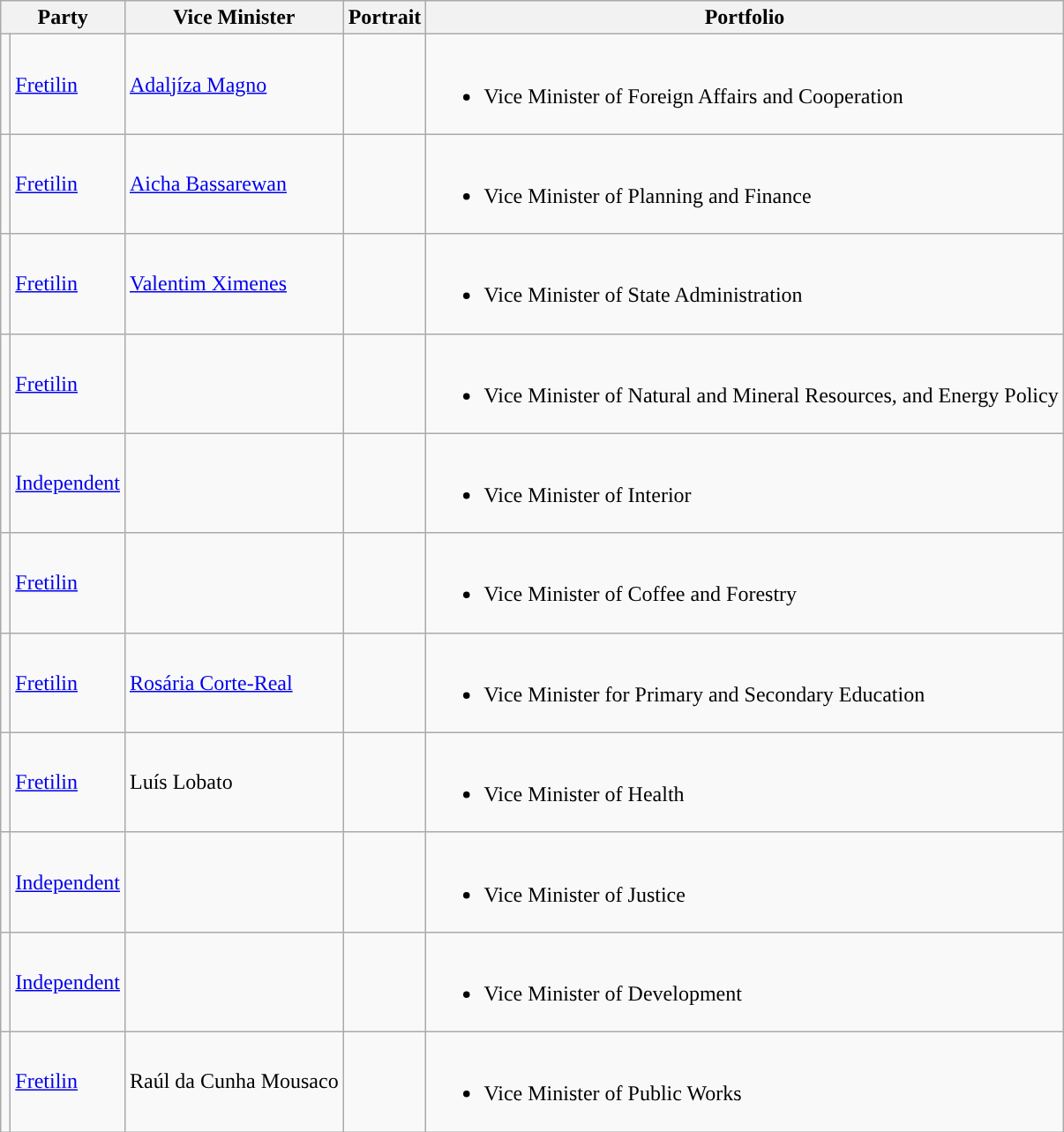<table class="wikitable sortable">
<tr>
<th colspan="2">Party</th>
<th>Vice Minister</th>
<th>Portrait</th>
<th>Portfolio</th>
</tr>
<tr>
<td style="background:"></td>
<td><a href='#'>Fretilin</a></td>
<td><a href='#'>Adaljíza Magno</a></td>
<td></td>
<td><br><ul><li>Vice Minister of Foreign Affairs and Cooperation</li></ul></td>
</tr>
<tr>
<td style="background:"></td>
<td><a href='#'>Fretilin</a></td>
<td><a href='#'>Aicha Bassarewan</a></td>
<td></td>
<td><br><ul><li>Vice Minister of Planning and Finance</li></ul></td>
</tr>
<tr>
<td style="background:"></td>
<td><a href='#'>Fretilin</a></td>
<td><a href='#'>Valentim Ximenes</a></td>
<td></td>
<td><br><ul><li>Vice Minister of State Administration</li></ul></td>
</tr>
<tr>
<td style="background:"></td>
<td><a href='#'>Fretilin</a></td>
<td></td>
<td></td>
<td><br><ul><li>Vice Minister of Natural and Mineral Resources, and Energy Policy</li></ul></td>
</tr>
<tr>
<td style="background:"></td>
<td><a href='#'>Independent</a></td>
<td></td>
<td></td>
<td><br><ul><li>Vice Minister of Interior</li></ul></td>
</tr>
<tr>
<td style="background:"></td>
<td><a href='#'>Fretilin</a></td>
<td></td>
<td></td>
<td><br><ul><li>Vice Minister of Coffee and Forestry</li></ul></td>
</tr>
<tr>
<td style="background:"></td>
<td><a href='#'>Fretilin</a></td>
<td><a href='#'>Rosária Corte-Real</a></td>
<td></td>
<td><br><ul><li>Vice Minister for Primary and Secondary Education</li></ul></td>
</tr>
<tr>
<td style="background:"></td>
<td><a href='#'>Fretilin</a></td>
<td>Luís Lobato</td>
<td></td>
<td><br><ul><li>Vice Minister of Health</li></ul></td>
</tr>
<tr>
<td style="background:"></td>
<td><a href='#'>Independent</a></td>
<td></td>
<td></td>
<td><br><ul><li>Vice Minister of Justice</li></ul></td>
</tr>
<tr>
<td style="background:"></td>
<td><a href='#'>Independent</a></td>
<td></td>
<td></td>
<td><br><ul><li>Vice Minister of Development</li></ul></td>
</tr>
<tr>
<td style="background:"></td>
<td><a href='#'>Fretilin</a></td>
<td>Raúl da Cunha Mousaco</td>
<td></td>
<td><br><ul><li>Vice Minister of Public Works</li></ul></td>
</tr>
</table>
